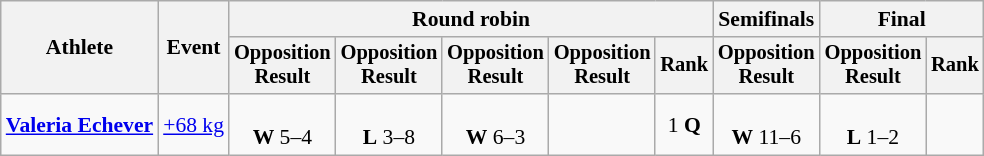<table class=wikitable style=font-size:90%;text-align:center>
<tr>
<th rowspan=2>Athlete</th>
<th rowspan=2>Event</th>
<th colspan=5>Round robin</th>
<th>Semifinals</th>
<th colspan=2>Final</th>
</tr>
<tr style=font-size:95%>
<th>Opposition<br>Result</th>
<th>Opposition<br>Result</th>
<th>Opposition<br>Result</th>
<th>Opposition<br>Result</th>
<th>Rank</th>
<th>Opposition<br>Result</th>
<th>Opposition<br>Result</th>
<th>Rank</th>
</tr>
<tr align=center>
<td align=left><strong><a href='#'>Valeria Echever</a></strong></td>
<td><a href='#'>+68 kg</a></td>
<td><br><strong>W</strong> 5–4</td>
<td><br><strong>L</strong> 3–8</td>
<td><br><strong>W</strong> 6–3</td>
<td></td>
<td>1 <strong>Q</strong></td>
<td><br><strong>W</strong> 11–6</td>
<td><br><strong>L</strong> 1–2</td>
<td></td>
</tr>
</table>
